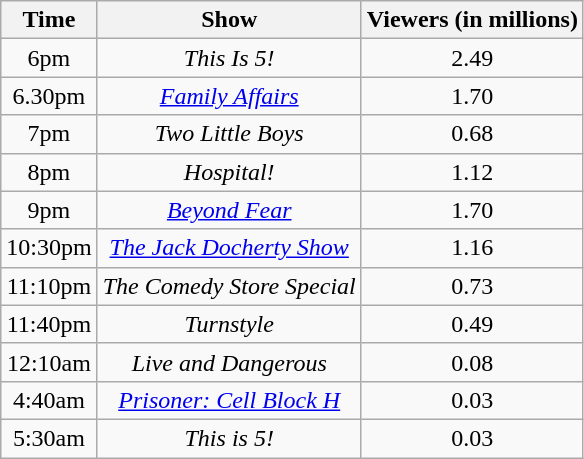<table class="wikitable" style="text-align:center;">
<tr>
<th>Time</th>
<th>Show</th>
<th>Viewers (in millions)</th>
</tr>
<tr>
<td>6pm</td>
<td><em>This Is 5!</em></td>
<td>2.49</td>
</tr>
<tr>
<td>6.30pm</td>
<td><em><a href='#'>Family Affairs</a></em></td>
<td>1.70</td>
</tr>
<tr>
<td>7pm</td>
<td><em>Two Little Boys</em></td>
<td>0.68</td>
</tr>
<tr>
<td>8pm</td>
<td><em>Hospital!</em></td>
<td>1.12</td>
</tr>
<tr>
<td>9pm</td>
<td><em><a href='#'>Beyond Fear</a></em></td>
<td>1.70</td>
</tr>
<tr>
<td>10:30pm</td>
<td><em><a href='#'>The Jack Docherty Show</a></em></td>
<td>1.16</td>
</tr>
<tr>
<td>11:10pm</td>
<td><em>The Comedy Store Special</em></td>
<td>0.73</td>
</tr>
<tr>
<td>11:40pm</td>
<td><em>Turnstyle</em></td>
<td>0.49</td>
</tr>
<tr>
<td>12:10am</td>
<td><em>Live and Dangerous</em></td>
<td>0.08</td>
</tr>
<tr>
<td>4:40am</td>
<td><em><a href='#'>Prisoner: Cell Block H</a></em></td>
<td>0.03</td>
</tr>
<tr>
<td>5:30am</td>
<td><em>This is 5!</em></td>
<td>0.03</td>
</tr>
</table>
